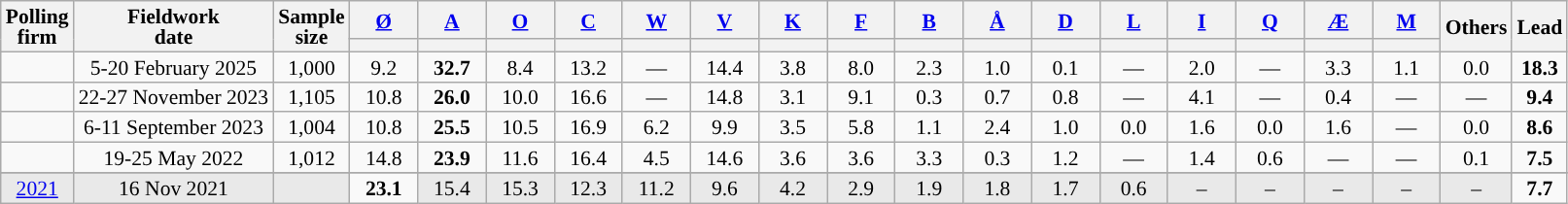<table class="wikitable sortable mw-datatable" style="text-align:center;font-size:90%;line-height:14px;">
<tr>
<th rowspan="2">Polling<br>firm</th>
<th rowspan="2">Fieldwork<br>date</th>
<th rowspan="2">Sample<br>size</th>
<th class="unsortable" style="width:40px;"><a href='#'>Ø</a></th>
<th class="unsortable" style="width:40px;"><a href='#'>A</a></th>
<th class="unsortable" style="width:40px;"><a href='#'>O</a></th>
<th class="unsortable" style="width:40px;"><a href='#'>C</a></th>
<th class="unsortable" style="width:40px;"><a href='#'>W</a></th>
<th class="unsortable" style="width:40px;"><a href='#'>V</a></th>
<th class="unsortable" style="width:40px;"><a href='#'>K</a></th>
<th class="unsortable" style="width:40px;"><a href='#'>F</a></th>
<th class="unsortable" style="width:40px;"><a href='#'>B</a></th>
<th class="unsortable" style="width:40px;"><a href='#'>Å</a></th>
<th class="unsortable" style="width:40px;"><a href='#'>D</a></th>
<th class="unsortable" style="width:40px;"><a href='#'>L</a></th>
<th class="unsortable" style="width:40px;"><a href='#'>I</a></th>
<th class="unsortable" style="width:40px;"><a href='#'>Q</a></th>
<th class="unsortable" style="width:40px;"><a href='#'>Æ</a></th>
<th class="unsortable" style="width:40px;"><a href='#'>M</a></th>
<th class="unsortable" style="width:40px;" rowspan="2">Others</th>
<th rowspan="2">Lead</th>
</tr>
<tr>
<th data-sort-type="number" style="background:"></th>
<th data-sort-type="number" style="background:"></th>
<th data-sort-type="number" style="background:"></th>
<th data-sort-type="number" style="background:"></th>
<th data-sort-type="number" style="background:"></th>
<th data-sort-type="number" style="background:"></th>
<th data-sort-type="number" style="background:"></th>
<th data-sort-type="number" style="background:"></th>
<th data-sort-type="number" style="background:"></th>
<th data-sort-type="number" style="background:"></th>
<th data-sort-type="number" style="background:"></th>
<th data-sort-type="number" style="background:"></th>
<th data-sort-type="number" style="background:"></th>
<th data-sort-type="number" style="background:"></th>
<th data-sort-type="number" style="background:"></th>
<th data-sort-type="number" style="background:"></th>
</tr>
<tr>
<td></td>
<td>5-20 February 2025</td>
<td>1,000</td>
<td>9.2<br></td>
<td><strong>32.7</strong><br></td>
<td>8.4<br></td>
<td>13.2<br></td>
<td>—</td>
<td>14.4<br></td>
<td>3.8<br></td>
<td>8.0<br></td>
<td>2.3<br></td>
<td>1.0<br></td>
<td>0.1<br></td>
<td>—</td>
<td>2.0<br></td>
<td>—</td>
<td>3.3<br></td>
<td>1.1<br></td>
<td>0.0</td>
<td><strong>18.3</strong></td>
</tr>
<tr>
<td></td>
<td>22-27 November 2023</td>
<td>1,105</td>
<td>10.8<br></td>
<td><strong>26.0</strong><br></td>
<td>10.0<br></td>
<td>16.6<br></td>
<td>—</td>
<td>14.8<br></td>
<td>3.1<br></td>
<td>9.1<br></td>
<td>0.3<br></td>
<td>0.7<br></td>
<td>0.8<br></td>
<td>—</td>
<td>4.1<br></td>
<td>—</td>
<td>0.4<br></td>
<td>—</td>
<td>—</td>
<td><strong>9.4</strong></td>
</tr>
<tr>
<td></td>
<td>6-11 September 2023</td>
<td>1,004</td>
<td>10.8<br></td>
<td><strong>25.5</strong><br></td>
<td>10.5<br></td>
<td>16.9<br></td>
<td>6.2<br></td>
<td>9.9<br></td>
<td>3.5<br></td>
<td>5.8<br></td>
<td>1.1<br></td>
<td>2.4<br></td>
<td>1.0<br></td>
<td>0.0<br></td>
<td>1.6<br></td>
<td>0.0<br></td>
<td>1.6<br></td>
<td>—</td>
<td>0.0</td>
<td><strong>8.6</strong></td>
</tr>
<tr>
<td></td>
<td>19-25 May 2022</td>
<td>1,012</td>
<td>14.8<br></td>
<td><strong>23.9</strong><br></td>
<td>11.6<br></td>
<td>16.4<br></td>
<td>4.5<br></td>
<td>14.6<br></td>
<td>3.6<br></td>
<td>3.6<br></td>
<td>3.3<br></td>
<td>0.3<br></td>
<td>1.2<br></td>
<td>—</td>
<td>1.4<br></td>
<td>0.6<br></td>
<td>—</td>
<td>—</td>
<td>0.1</td>
<td><strong>7.5</strong></td>
</tr>
<tr>
</tr>
<tr>
<td style="background:#E9E9E9;"><a href='#'>2021</a></td>
<td style="background:#E9E9E9;" data-sort-value="2021-11-16">16 Nov 2021</td>
<td style="background:#E9E9E9;"></td>
<td><strong>23.1</strong><br></td>
<td style="background:#E9E9E9;">15.4<br></td>
<td style="background:#E9E9E9;">15.3<br></td>
<td style="background:#E9E9E9;">12.3<br></td>
<td style="background:#E9E9E9;">11.2<br></td>
<td style="background:#E9E9E9;">9.6<br></td>
<td style="background:#E9E9E9;">4.2<br></td>
<td style="background:#E9E9E9;">2.9<br></td>
<td style="background:#E9E9E9;">1.9<br></td>
<td style="background:#E9E9E9;">1.8<br></td>
<td style="background:#E9E9E9;">1.7<br></td>
<td style="background:#E9E9E9;">0.6<br></td>
<td style="background:#E9E9E9;">‒</td>
<td style="background:#E9E9E9;">‒</td>
<td style="background:#E9E9E9;">‒</td>
<td style="background:#E9E9E9;">‒</td>
<td style="background:#E9E9E9;">‒</td>
<td><strong>7.7</strong></td>
</tr>
</table>
